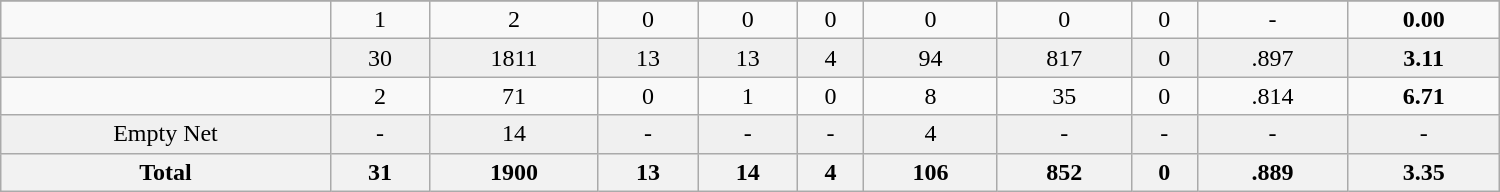<table class="wikitable sortable" width ="1000">
<tr align="center">
</tr>
<tr align="center" bgcolor="">
<td></td>
<td>1</td>
<td>2</td>
<td>0</td>
<td>0</td>
<td>0</td>
<td>0</td>
<td>0</td>
<td>0</td>
<td>-</td>
<td><strong>0.00</strong></td>
</tr>
<tr align="center" bgcolor="f0f0f0">
<td></td>
<td>30</td>
<td>1811</td>
<td>13</td>
<td>13</td>
<td>4</td>
<td>94</td>
<td>817</td>
<td>0</td>
<td>.897</td>
<td><strong>3.11</strong></td>
</tr>
<tr align="center" bgcolor="">
<td></td>
<td>2</td>
<td>71</td>
<td>0</td>
<td>1</td>
<td>0</td>
<td>8</td>
<td>35</td>
<td>0</td>
<td>.814</td>
<td><strong>6.71</strong></td>
</tr>
<tr align="center" bgcolor="f0f0f0">
<td>Empty Net</td>
<td>-</td>
<td>14</td>
<td>-</td>
<td>-</td>
<td>-</td>
<td>4</td>
<td>-</td>
<td>-</td>
<td>-</td>
<td>-</td>
</tr>
<tr>
<th>Total</th>
<th>31</th>
<th>1900</th>
<th>13</th>
<th>14</th>
<th>4</th>
<th>106</th>
<th>852</th>
<th>0</th>
<th>.889</th>
<th>3.35</th>
</tr>
</table>
